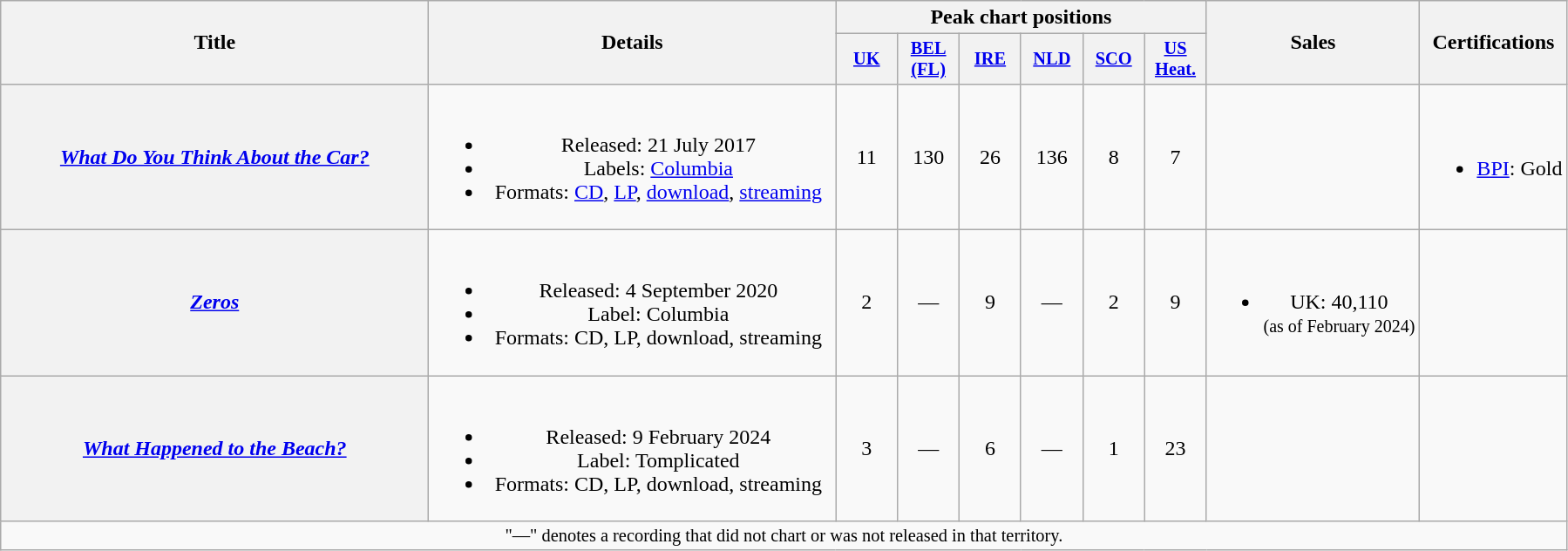<table class="wikitable plainrowheaders" style="text-align:center;">
<tr>
<th scope="col" rowspan="2" style="width:20em;">Title</th>
<th scope="col" rowspan="2" style="width:19em;">Details</th>
<th scope="col" colspan="6">Peak chart positions</th>
<th scope="col" rowspan="2">Sales</th>
<th scope="col" rowspan="2">Certifications</th>
</tr>
<tr>
<th scope="col" style="width:3em;font-size:85%;"><a href='#'>UK</a><br></th>
<th scope="col" style="width:3em;font-size:85%;"><a href='#'>BEL<br>(FL)</a><br></th>
<th scope="col" style="width:3em;font-size:85%;"><a href='#'>IRE</a><br></th>
<th scope="col" style="width:3em;font-size:85%;"><a href='#'>NLD</a><br></th>
<th scope="col" style="width:3em;font-size:85%;"><a href='#'>SCO</a><br></th>
<th scope="col" style="width:3em;font-size:85%;"><a href='#'>US<br>Heat.</a><br></th>
</tr>
<tr>
<th scope="row"><em><a href='#'>What Do You Think About the Car?</a></em></th>
<td><br><ul><li>Released: 21 July 2017</li><li>Labels: <a href='#'>Columbia</a></li><li>Formats: <a href='#'>CD</a>, <a href='#'>LP</a>, <a href='#'>download</a>, <a href='#'>streaming</a></li></ul></td>
<td>11</td>
<td>130</td>
<td>26</td>
<td>136</td>
<td>8</td>
<td>7</td>
<td></td>
<td><br><ul><li><a href='#'>BPI</a>: Gold</li></ul></td>
</tr>
<tr>
<th scope="row"><em><a href='#'>Zeros</a></em></th>
<td><br><ul><li>Released: 4 September 2020</li><li>Label: Columbia</li><li>Formats: CD, LP, download, streaming</li></ul></td>
<td>2</td>
<td>—</td>
<td>9</td>
<td>—</td>
<td>2</td>
<td>9</td>
<td><br><ul><li>UK: 40,110<br><small>(as of February 2024)</small></li></ul></td>
<td></td>
</tr>
<tr>
<th scope="row"><em><a href='#'>What Happened to the Beach?</a></em></th>
<td><br><ul><li>Released: 9 February 2024</li><li>Label: Tomplicated</li><li>Formats: CD, LP, download, streaming</li></ul></td>
<td>3</td>
<td>—</td>
<td>6<br></td>
<td>—</td>
<td>1</td>
<td>23</td>
<td></td>
<td></td>
</tr>
<tr>
<td colspan="10" style="font-size:85%">"—" denotes a recording that did not chart or was not released in that territory.</td>
</tr>
</table>
